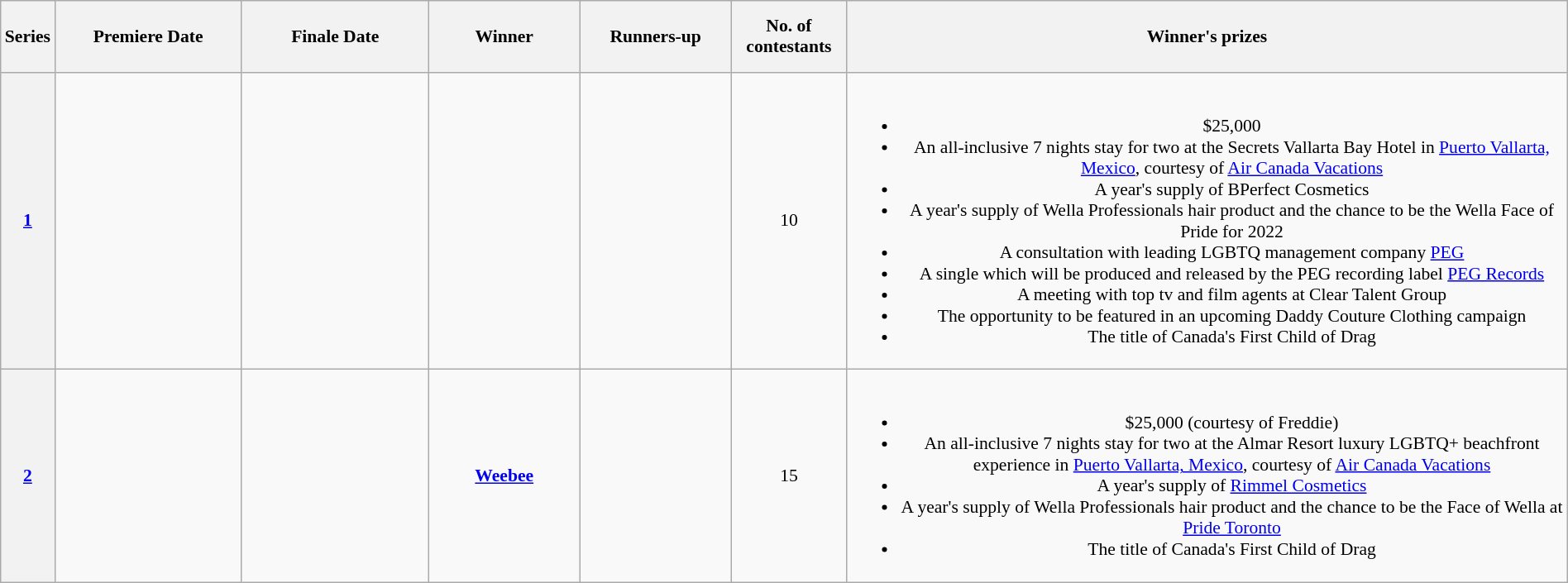<table class="wikitable" style="font-size:90%; width:100%; text-align:center">
<tr style="height: 4em;">
<th style="width:2em;">Series</th>
<th style="width:10em;">Premiere Date</th>
<th style="width:10em;">Finale Date</th>
<th style="width:8em;">Winner</th>
<th style="width:8em;">Runners-up</th>
<th style="width:6em;">No. of contestants</th>
<th>Winner's prizes</th>
</tr>
<tr style="height: 67px;">
<th><strong><a href='#'>1</a></strong></th>
<td></td>
<td></td>
<td></td>
<td></td>
<td>10</td>
<td><br><ul><li>$25,000</li><li>An all-inclusive 7 nights stay for two at the Secrets Vallarta Bay Hotel in <a href='#'>Puerto Vallarta, Mexico</a>, courtesy of <a href='#'>Air Canada Vacations</a></li><li>A year's supply of BPerfect Cosmetics</li><li>A year's supply of Wella Professionals hair product and the chance to be the Wella Face of Pride for 2022</li><li>A consultation with leading LGBTQ management company <a href='#'>PEG</a></li><li>A single which will be produced and released by the PEG recording label <a href='#'>PEG Records</a></li><li>A meeting with top tv and film agents at Clear Talent Group</li><li>The opportunity to be featured in an upcoming Daddy Couture Clothing campaign</li><li>The title of Canada's First Child of Drag</li></ul></td>
</tr>
<tr style="height: 67px;">
<th><strong><a href='#'>2</a></strong></th>
<td></td>
<td></td>
<td><strong><a href='#'>Weebee</a></strong></td>
<td></td>
<td>15</td>
<td><br><ul><li>$25,000 (courtesy of Freddie)</li><li>An all-inclusive 7 nights stay for two at the Almar Resort luxury LGBTQ+ beachfront experience in <a href='#'>Puerto Vallarta, Mexico</a>, courtesy of <a href='#'>Air Canada Vacations</a></li><li>A year's supply of <a href='#'>Rimmel Cosmetics</a></li><li>A year's supply of Wella Professionals hair product and the chance to be the Face of Wella at <a href='#'>Pride Toronto</a></li><li>The title of Canada's First Child of Drag</li></ul></td>
</tr>
</table>
